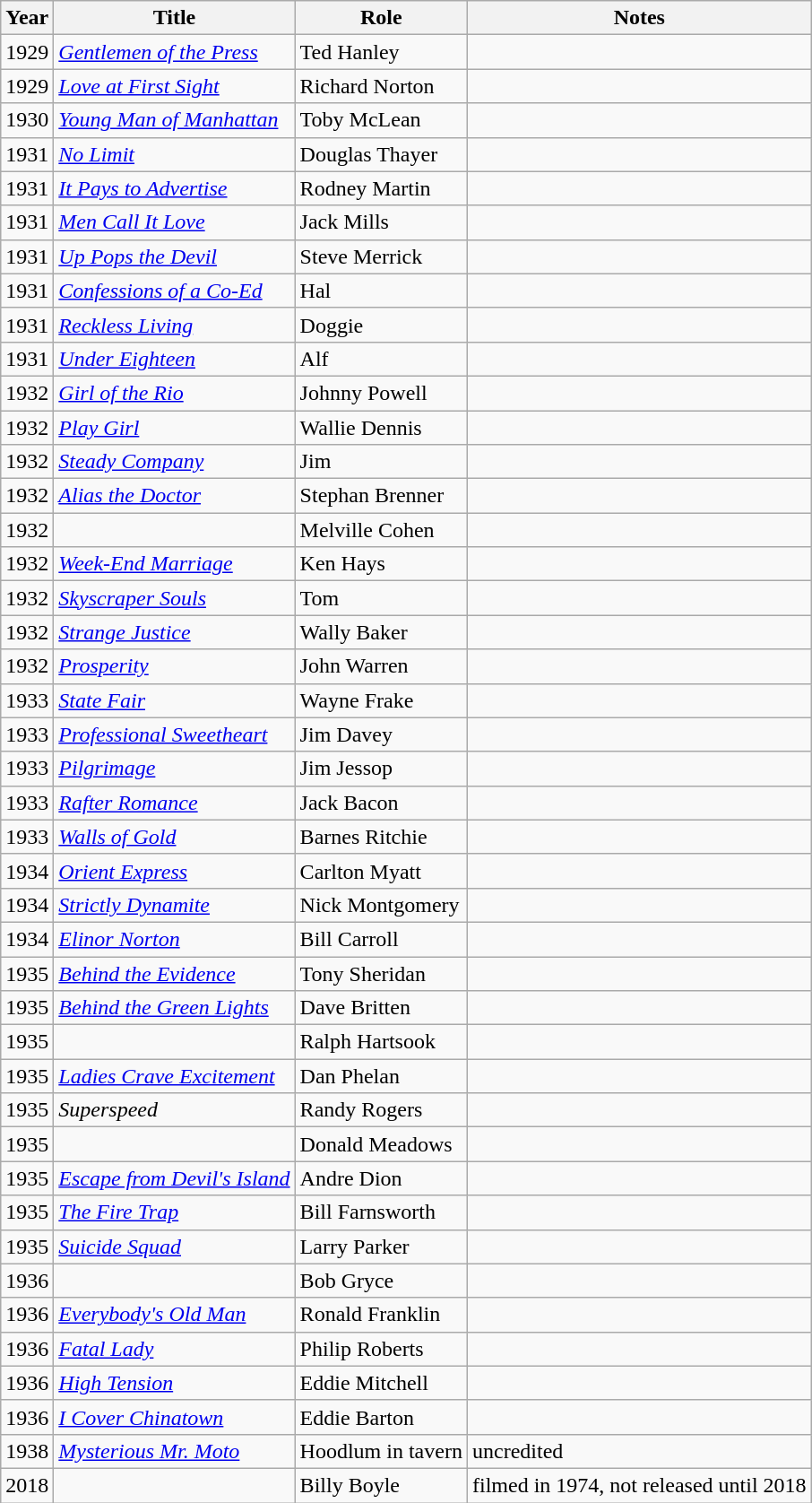<table class="wikitable sortable">
<tr>
<th>Year</th>
<th>Title</th>
<th class="unsortable">Role</th>
<th class="unsortable">Notes</th>
</tr>
<tr>
<td>1929</td>
<td><em><a href='#'>Gentlemen of the Press</a></em></td>
<td>Ted Hanley</td>
<td></td>
</tr>
<tr>
<td>1929</td>
<td><em><a href='#'>Love at First Sight</a></em></td>
<td>Richard Norton</td>
<td></td>
</tr>
<tr>
<td>1930</td>
<td><em><a href='#'>Young Man of Manhattan</a></em></td>
<td>Toby McLean</td>
<td></td>
</tr>
<tr>
<td>1931</td>
<td><em><a href='#'>No Limit</a></em></td>
<td>Douglas Thayer</td>
<td></td>
</tr>
<tr>
<td>1931</td>
<td><em><a href='#'>It Pays to Advertise</a></em></td>
<td>Rodney Martin</td>
<td></td>
</tr>
<tr>
<td>1931</td>
<td><em><a href='#'>Men Call It Love</a></em></td>
<td>Jack Mills</td>
<td></td>
</tr>
<tr>
<td>1931</td>
<td><em><a href='#'>Up Pops the Devil</a></em></td>
<td>Steve Merrick</td>
<td></td>
</tr>
<tr>
<td>1931</td>
<td><em><a href='#'>Confessions of a Co-Ed</a></em></td>
<td>Hal</td>
<td></td>
</tr>
<tr>
<td>1931</td>
<td><em><a href='#'>Reckless Living</a></em></td>
<td>Doggie</td>
<td></td>
</tr>
<tr>
<td>1931</td>
<td><em><a href='#'>Under Eighteen</a></em></td>
<td>Alf</td>
<td></td>
</tr>
<tr>
<td>1932</td>
<td><em><a href='#'>Girl of the Rio</a></em></td>
<td>Johnny Powell</td>
<td></td>
</tr>
<tr>
<td>1932</td>
<td><em><a href='#'>Play Girl</a></em></td>
<td>Wallie Dennis</td>
<td></td>
</tr>
<tr>
<td>1932</td>
<td><em><a href='#'>Steady Company</a></em></td>
<td>Jim</td>
<td></td>
</tr>
<tr>
<td>1932</td>
<td><em><a href='#'>Alias the Doctor</a></em></td>
<td>Stephan Brenner</td>
<td></td>
</tr>
<tr>
<td>1932</td>
<td><em></em></td>
<td>Melville Cohen</td>
<td></td>
</tr>
<tr>
<td>1932</td>
<td><em><a href='#'>Week-End Marriage</a></em></td>
<td>Ken Hays</td>
<td></td>
</tr>
<tr>
<td>1932</td>
<td><em><a href='#'>Skyscraper Souls</a></em></td>
<td>Tom</td>
<td></td>
</tr>
<tr>
<td>1932</td>
<td><em><a href='#'>Strange Justice</a></em></td>
<td>Wally Baker</td>
<td></td>
</tr>
<tr>
<td>1932</td>
<td><em><a href='#'>Prosperity</a></em></td>
<td>John Warren</td>
<td></td>
</tr>
<tr>
<td>1933</td>
<td><em><a href='#'>State Fair</a></em></td>
<td>Wayne Frake</td>
<td></td>
</tr>
<tr>
<td>1933</td>
<td><em><a href='#'>Professional Sweetheart</a></em></td>
<td>Jim Davey</td>
<td></td>
</tr>
<tr>
<td>1933</td>
<td><em><a href='#'>Pilgrimage</a></em></td>
<td>Jim Jessop</td>
<td></td>
</tr>
<tr>
<td>1933</td>
<td><em><a href='#'>Rafter Romance</a></em></td>
<td>Jack Bacon</td>
<td></td>
</tr>
<tr>
<td>1933</td>
<td><em><a href='#'>Walls of Gold</a></em></td>
<td>Barnes Ritchie</td>
<td></td>
</tr>
<tr>
<td>1934</td>
<td><em><a href='#'>Orient Express</a></em></td>
<td>Carlton Myatt</td>
<td></td>
</tr>
<tr>
<td>1934</td>
<td><em><a href='#'>Strictly Dynamite</a></em></td>
<td>Nick Montgomery</td>
<td></td>
</tr>
<tr>
<td>1934</td>
<td><em><a href='#'>Elinor Norton</a></em></td>
<td>Bill Carroll</td>
<td></td>
</tr>
<tr>
<td>1935</td>
<td><em><a href='#'>Behind the Evidence</a></em></td>
<td>Tony Sheridan</td>
<td></td>
</tr>
<tr>
<td>1935</td>
<td><em><a href='#'>Behind the Green Lights</a></em></td>
<td>Dave Britten</td>
<td></td>
</tr>
<tr>
<td>1935</td>
<td><em></em></td>
<td>Ralph Hartsook</td>
<td></td>
</tr>
<tr>
<td>1935</td>
<td><em><a href='#'>Ladies Crave Excitement</a></em></td>
<td>Dan Phelan</td>
<td></td>
</tr>
<tr>
<td>1935</td>
<td><em>Superspeed</em></td>
<td>Randy Rogers</td>
<td></td>
</tr>
<tr>
<td>1935</td>
<td><em></em></td>
<td>Donald Meadows</td>
<td></td>
</tr>
<tr>
<td>1935</td>
<td><em><a href='#'>Escape from Devil's Island</a></em></td>
<td>Andre Dion</td>
<td></td>
</tr>
<tr>
<td>1935</td>
<td><em><a href='#'>The Fire Trap</a></em></td>
<td>Bill Farnsworth</td>
<td></td>
</tr>
<tr>
<td>1935</td>
<td><em><a href='#'>Suicide Squad</a></em></td>
<td>Larry Parker</td>
<td></td>
</tr>
<tr>
<td>1936</td>
<td><em></em></td>
<td>Bob Gryce</td>
<td></td>
</tr>
<tr>
<td>1936</td>
<td><em><a href='#'>Everybody's Old Man</a></em></td>
<td>Ronald Franklin</td>
<td></td>
</tr>
<tr>
<td>1936</td>
<td><em><a href='#'>Fatal Lady</a></em></td>
<td>Philip Roberts</td>
<td></td>
</tr>
<tr>
<td>1936</td>
<td><em><a href='#'>High Tension</a></em></td>
<td>Eddie Mitchell</td>
<td></td>
</tr>
<tr>
<td>1936</td>
<td><em><a href='#'>I Cover Chinatown</a></em></td>
<td>Eddie Barton</td>
<td></td>
</tr>
<tr>
<td>1938</td>
<td><em><a href='#'>Mysterious Mr. Moto</a></em></td>
<td>Hoodlum in tavern</td>
<td>uncredited</td>
</tr>
<tr>
<td>2018</td>
<td><em></em></td>
<td>Billy Boyle</td>
<td>filmed in 1974, not released until 2018</td>
</tr>
</table>
